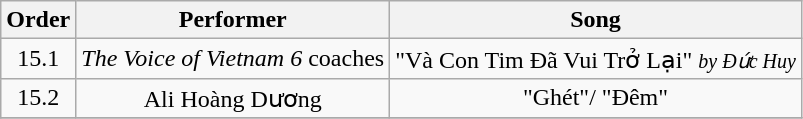<table class="wikitable" style="text-align:center;">
<tr>
<th>Order</th>
<th>Performer</th>
<th>Song</th>
</tr>
<tr>
<td>15.1</td>
<td><em>The Voice of Vietnam 6</em> coaches</td>
<td>"Và Con Tim Đã Vui Trở Lại" <small><em>by Đức Huy</em></small></td>
</tr>
<tr>
<td>15.2</td>
<td>Ali Hoàng Dương</td>
<td>"Ghét"/ "Đêm"</td>
</tr>
<tr>
</tr>
</table>
